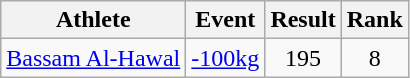<table class="wikitable">
<tr>
<th>Athlete</th>
<th>Event</th>
<th>Result</th>
<th>Rank</th>
</tr>
<tr align=center>
<td align=left><a href='#'>Bassam Al-Hawal</a></td>
<td align=left><a href='#'>-100kg</a></td>
<td>195</td>
<td>8</td>
</tr>
</table>
